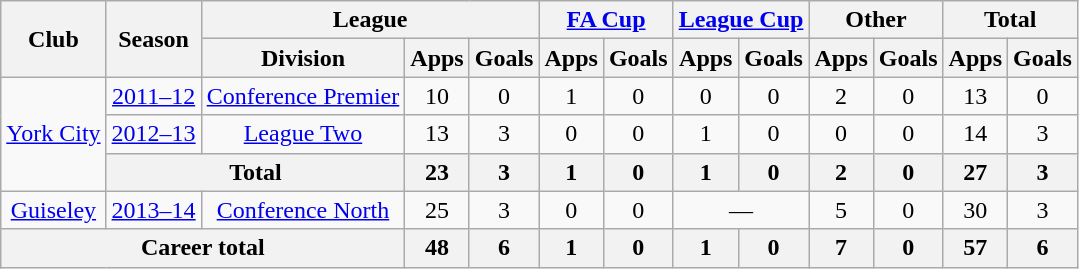<table class="wikitable" style="text-align: center;">
<tr>
<th rowspan="2">Club</th>
<th rowspan="2">Season</th>
<th colspan="3">League</th>
<th colspan="2"><a href='#'>FA Cup</a></th>
<th colspan="2"><a href='#'>League Cup</a></th>
<th colspan="2">Other</th>
<th colspan="2">Total</th>
</tr>
<tr>
<th>Division</th>
<th>Apps</th>
<th>Goals</th>
<th>Apps</th>
<th>Goals</th>
<th>Apps</th>
<th>Goals</th>
<th>Apps</th>
<th>Goals</th>
<th>Apps</th>
<th>Goals</th>
</tr>
<tr>
<td rowspan="3"><a href='#'>York City</a></td>
<td><a href='#'>2011–12</a></td>
<td><a href='#'>Conference Premier</a></td>
<td>10</td>
<td>0</td>
<td>1</td>
<td>0</td>
<td>0</td>
<td>0</td>
<td>2</td>
<td>0</td>
<td>13</td>
<td>0</td>
</tr>
<tr>
<td><a href='#'>2012–13</a></td>
<td><a href='#'>League Two</a></td>
<td>13</td>
<td>3</td>
<td>0</td>
<td>0</td>
<td>1</td>
<td>0</td>
<td>0</td>
<td>0</td>
<td>14</td>
<td>3</td>
</tr>
<tr>
<th colspan="2">Total</th>
<th>23</th>
<th>3</th>
<th>1</th>
<th>0</th>
<th>1</th>
<th>0</th>
<th>2</th>
<th>0</th>
<th>27</th>
<th>3</th>
</tr>
<tr>
<td><a href='#'>Guiseley</a></td>
<td><a href='#'>2013–14</a></td>
<td><a href='#'>Conference North</a></td>
<td>25</td>
<td>3</td>
<td>0</td>
<td>0</td>
<td colspan="2">—</td>
<td>5</td>
<td>0</td>
<td>30</td>
<td>3</td>
</tr>
<tr>
<th colspan="3">Career total</th>
<th>48</th>
<th>6</th>
<th>1</th>
<th>0</th>
<th>1</th>
<th>0</th>
<th>7</th>
<th>0</th>
<th>57</th>
<th>6</th>
</tr>
</table>
